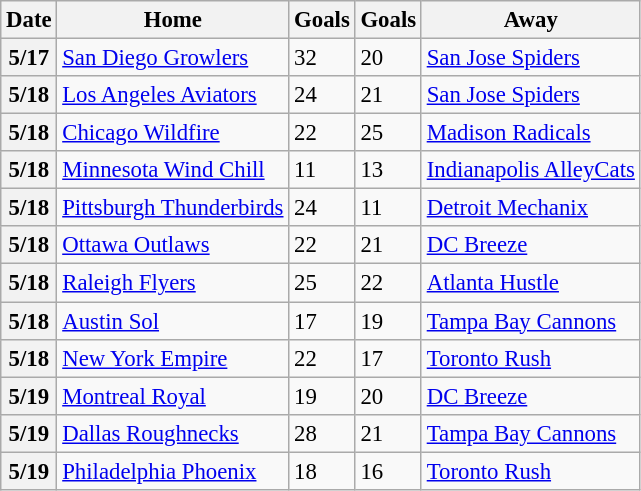<table class="wikitable" style="font-size: 95%;">
<tr>
<th>Date</th>
<th>Home</th>
<th>Goals</th>
<th>Goals</th>
<th>Away</th>
</tr>
<tr>
<th>5/17</th>
<td><a href='#'>San Diego Growlers</a></td>
<td>32</td>
<td>20</td>
<td><a href='#'>San Jose Spiders</a></td>
</tr>
<tr>
<th>5/18</th>
<td><a href='#'>Los Angeles Aviators</a></td>
<td>24</td>
<td>21</td>
<td><a href='#'>San Jose Spiders</a></td>
</tr>
<tr>
<th>5/18</th>
<td><a href='#'>Chicago Wildfire</a></td>
<td>22</td>
<td>25</td>
<td><a href='#'>Madison Radicals</a></td>
</tr>
<tr>
<th>5/18</th>
<td><a href='#'>Minnesota Wind Chill</a></td>
<td>11</td>
<td>13</td>
<td><a href='#'>Indianapolis AlleyCats</a></td>
</tr>
<tr>
<th>5/18</th>
<td><a href='#'>Pittsburgh Thunderbirds</a></td>
<td>24</td>
<td>11</td>
<td><a href='#'>Detroit Mechanix</a></td>
</tr>
<tr>
<th>5/18</th>
<td><a href='#'>Ottawa Outlaws</a></td>
<td>22</td>
<td>21</td>
<td><a href='#'>DC Breeze</a></td>
</tr>
<tr>
<th>5/18</th>
<td><a href='#'>Raleigh Flyers</a></td>
<td>25</td>
<td>22</td>
<td><a href='#'>Atlanta Hustle</a></td>
</tr>
<tr>
<th>5/18</th>
<td><a href='#'>Austin Sol</a></td>
<td>17</td>
<td>19</td>
<td><a href='#'>Tampa Bay Cannons</a></td>
</tr>
<tr>
<th>5/18</th>
<td><a href='#'>New York Empire</a></td>
<td>22</td>
<td>17</td>
<td><a href='#'>Toronto Rush</a></td>
</tr>
<tr>
<th>5/19</th>
<td><a href='#'>Montreal Royal</a></td>
<td>19</td>
<td>20</td>
<td><a href='#'>DC Breeze</a></td>
</tr>
<tr>
<th>5/19</th>
<td><a href='#'>Dallas Roughnecks</a></td>
<td>28</td>
<td>21</td>
<td><a href='#'>Tampa Bay Cannons</a></td>
</tr>
<tr>
<th>5/19</th>
<td><a href='#'>Philadelphia Phoenix</a></td>
<td>18</td>
<td>16</td>
<td><a href='#'>Toronto Rush</a></td>
</tr>
</table>
